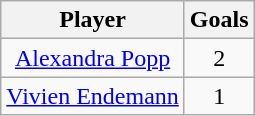<table class="wikitable" style="text-align:center;">
<tr>
<th>Player</th>
<th>Goals</th>
</tr>
<tr>
<td><a href='#'>Alexandra Popp</a></td>
<td>2</td>
</tr>
<tr>
<td><a href='#'>Vivien Endemann</a></td>
<td>1</td>
</tr>
</table>
